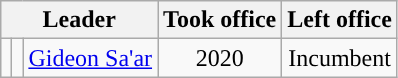<table class="wikitable" style="text-align: center;">
<tr>
<th colspan="3">Leader</th>
<th>Took office</th>
<th>Left office</th>
</tr>
<tr>
<td style="background: "></td>
<td></td>
<td><a href='#'>Gideon Sa'ar</a></td>
<td>2020</td>
<td>Incumbent</td>
</tr>
</table>
